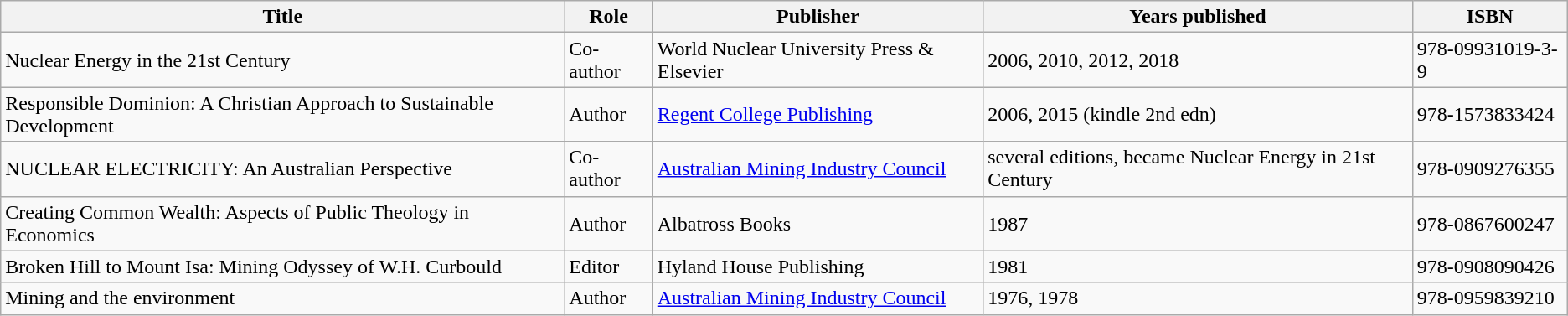<table class="wikitable">
<tr>
<th>Title</th>
<th>Role</th>
<th>Publisher</th>
<th>Years published</th>
<th>ISBN</th>
</tr>
<tr>
<td>Nuclear Energy in the 21st Century</td>
<td>Co-author</td>
<td>World Nuclear University Press & Elsevier</td>
<td>2006, 2010, 2012, 2018</td>
<td>978-09931019-3-9</td>
</tr>
<tr>
<td>Responsible Dominion: A Christian Approach to Sustainable Development</td>
<td>Author</td>
<td><a href='#'>Regent College Publishing</a></td>
<td>2006, 2015 (kindle 2nd edn)</td>
<td>978-1573833424</td>
</tr>
<tr>
<td>NUCLEAR ELECTRICITY: An Australian Perspective</td>
<td>Co-author</td>
<td><a href='#'>Australian Mining Industry Council</a></td>
<td>several editions, became Nuclear Energy in 21st Century</td>
<td>978-0909276355</td>
</tr>
<tr>
<td>Creating Common Wealth: Aspects of Public Theology in Economics</td>
<td>Author</td>
<td>Albatross Books</td>
<td>1987</td>
<td>978-0867600247</td>
</tr>
<tr>
<td>Broken Hill to Mount Isa: Mining Odyssey of W.H. Curbould</td>
<td>Editor</td>
<td>Hyland House Publishing</td>
<td>1981</td>
<td>978-0908090426</td>
</tr>
<tr>
<td>Mining and the environment</td>
<td>Author</td>
<td><a href='#'>Australian Mining Industry Council</a></td>
<td>1976, 1978</td>
<td>978-0959839210</td>
</tr>
</table>
